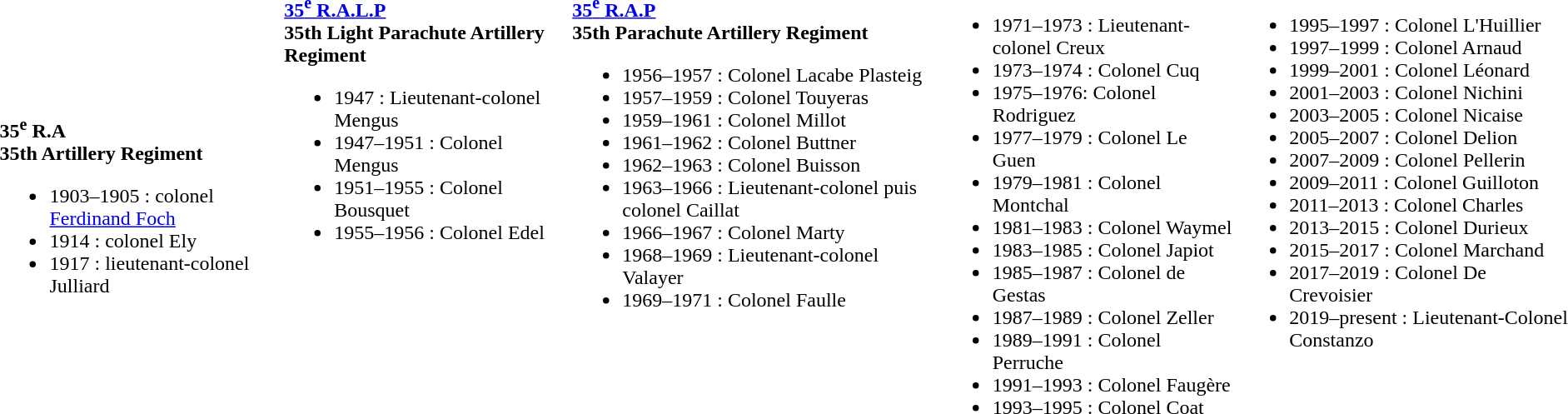<table>
<tr>
<td><br><strong>35<sup>e</sup> R.A</strong><br>
<strong>35th Artillery Regiment</strong><ul><li>1903–1905 : colonel <a href='#'>Ferdinand Foch</a></li><li>1914 : colonel Ely</li><li>1917 : lieutenant-colonel Julliard</li></ul></td>
<td style="vertical-align:top"><br><strong><a href='#'>35<sup>e</sup> R.A.L.P</a></strong><br>
<strong>35th Light Parachute Artillery Regiment</strong><ul><li>1947 : Lieutenant-colonel Mengus</li><li>1947–1951 : Colonel Mengus</li><li>1951–1955 : Colonel Bousquet</li><li>1955–1956 : Colonel Edel</li></ul></td>
<td style="vertical-align:top"><br><strong><a href='#'>35<sup>e</sup> R.A.P</a></strong><br>
<strong>35th Parachute Artillery Regiment</strong><ul><li>1956–1957 : Colonel Lacabe Plasteig</li><li>1957–1959 : Colonel Touyeras</li><li>1959–1961 : Colonel Millot</li><li>1961–1962 : Colonel Buttner</li><li>1962–1963 : Colonel Buisson</li><li>1963–1966 : Lieutenant-colonel puis colonel Caillat</li><li>1966–1967 : Colonel Marty</li><li>1968–1969 : Lieutenant-colonel Valayer</li><li>1969–1971 : Colonel Faulle</li></ul></td>
<td style="vertical-align:top"><br><ul><li>1971–1973 : Lieutenant-colonel Creux</li><li>1973–1974 : Colonel Cuq</li><li>1975–1976: Colonel Rodriguez</li><li>1977–1979 : Colonel Le Guen</li><li>1979–1981 : Colonel Montchal</li><li>1981–1983 : Colonel Waymel</li><li>1983–1985 : Colonel Japiot</li><li>1985–1987 : Colonel de Gestas</li><li>1987–1989 : Colonel Zeller</li><li>1989–1991 : Colonel Perruche</li><li>1991–1993 : Colonel Faugère</li><li>1993–1995 : Colonel Coat</li></ul></td>
<td style="vertical-align:top"><br><ul><li>1995–1997 : Colonel L'Huillier</li><li>1997–1999 : Colonel Arnaud</li><li>1999–2001 : Colonel Léonard</li><li>2001–2003 : Colonel Nichini</li><li>2003–2005 : Colonel Nicaise</li><li>2005–2007 : Colonel Delion</li><li>2007–2009 : Colonel Pellerin</li><li>2009–2011 : Colonel Guilloton</li><li>2011–2013 : Colonel Charles</li><li>2013–2015 : Colonel Durieux</li><li>2015–2017 : Colonel Marchand</li><li>2017–2019 : Colonel De Crevoisier</li><li>2019–present : Lieutenant-Colonel Constanzo</li></ul></td>
</tr>
</table>
